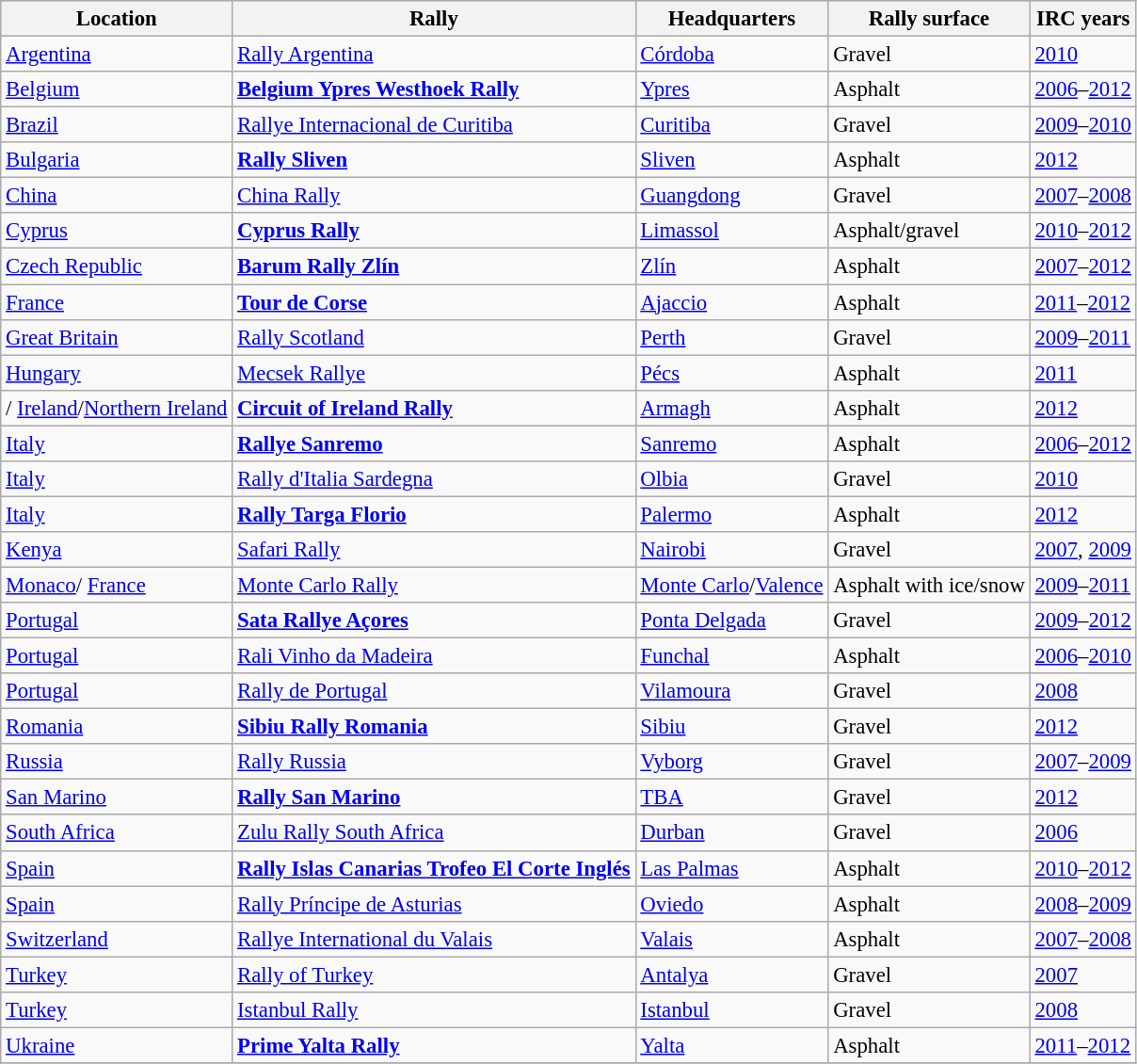<table class="wikitable" style="font-size: 95%">
<tr style="background:#efefef;">
<th>Location</th>
<th>Rally</th>
<th>Headquarters</th>
<th>Rally surface</th>
<th>IRC years</th>
</tr>
<tr>
<td> <a href='#'>Argentina</a></td>
<td><a href='#'>Rally Argentina</a></td>
<td><a href='#'>Córdoba</a></td>
<td>Gravel</td>
<td><a href='#'>2010</a></td>
</tr>
<tr>
<td> <a href='#'>Belgium</a></td>
<td><strong><a href='#'>Belgium Ypres Westhoek Rally</a></strong></td>
<td><a href='#'>Ypres</a></td>
<td>Asphalt</td>
<td><a href='#'>2006</a>–<a href='#'>2012</a></td>
</tr>
<tr>
<td> <a href='#'>Brazil</a></td>
<td><a href='#'>Rallye Internacional de Curitiba</a></td>
<td><a href='#'>Curitiba</a></td>
<td>Gravel</td>
<td><a href='#'>2009</a>–<a href='#'>2010</a></td>
</tr>
<tr>
<td> <a href='#'>Bulgaria</a></td>
<td><strong><a href='#'>Rally Sliven</a></strong></td>
<td><a href='#'>Sliven</a></td>
<td>Asphalt</td>
<td><a href='#'>2012</a></td>
</tr>
<tr>
<td> <a href='#'>China</a></td>
<td><a href='#'>China Rally</a></td>
<td><a href='#'>Guangdong</a></td>
<td>Gravel</td>
<td><a href='#'>2007</a>–<a href='#'>2008</a></td>
</tr>
<tr>
<td> <a href='#'>Cyprus</a></td>
<td><strong><a href='#'>Cyprus Rally</a></strong></td>
<td><a href='#'>Limassol</a></td>
<td>Asphalt/gravel</td>
<td><a href='#'>2010</a>–<a href='#'>2012</a></td>
</tr>
<tr>
<td> <a href='#'>Czech Republic</a></td>
<td><strong><a href='#'>Barum Rally Zlín</a></strong></td>
<td><a href='#'>Zlín</a></td>
<td>Asphalt</td>
<td><a href='#'>2007</a>–<a href='#'>2012</a></td>
</tr>
<tr>
<td> <a href='#'>France</a></td>
<td><strong><a href='#'>Tour de Corse</a></strong></td>
<td><a href='#'>Ajaccio</a></td>
<td>Asphalt</td>
<td><a href='#'>2011</a>–<a href='#'>2012</a></td>
</tr>
<tr>
<td> <a href='#'>Great Britain</a></td>
<td><a href='#'>Rally Scotland</a></td>
<td><a href='#'>Perth</a></td>
<td>Gravel</td>
<td><a href='#'>2009</a>–<a href='#'>2011</a></td>
</tr>
<tr>
<td> <a href='#'>Hungary</a></td>
<td><a href='#'>Mecsek Rallye</a></td>
<td><a href='#'>Pécs</a></td>
<td>Asphalt</td>
<td><a href='#'>2011</a></td>
</tr>
<tr>
<td>/ <a href='#'>Ireland</a>/<a href='#'>Northern Ireland</a></td>
<td><strong><a href='#'>Circuit of Ireland Rally</a></strong></td>
<td><a href='#'>Armagh</a></td>
<td>Asphalt</td>
<td><a href='#'>2012</a></td>
</tr>
<tr>
<td> <a href='#'>Italy</a></td>
<td><strong><a href='#'>Rallye Sanremo</a></strong></td>
<td><a href='#'>Sanremo</a></td>
<td>Asphalt</td>
<td><a href='#'>2006</a>–<a href='#'>2012</a></td>
</tr>
<tr>
<td> <a href='#'>Italy</a></td>
<td><a href='#'>Rally d'Italia Sardegna</a></td>
<td><a href='#'>Olbia</a></td>
<td>Gravel</td>
<td><a href='#'>2010</a></td>
</tr>
<tr>
<td> <a href='#'>Italy</a></td>
<td><strong><a href='#'>Rally Targa Florio</a></strong></td>
<td><a href='#'>Palermo</a></td>
<td>Asphalt</td>
<td><a href='#'>2012</a></td>
</tr>
<tr>
<td> <a href='#'>Kenya</a></td>
<td><a href='#'>Safari Rally</a></td>
<td><a href='#'>Nairobi</a></td>
<td>Gravel</td>
<td><a href='#'>2007</a>, <a href='#'>2009</a></td>
</tr>
<tr>
<td> <a href='#'>Monaco</a>/ <a href='#'>France</a></td>
<td><a href='#'>Monte Carlo Rally</a></td>
<td><a href='#'>Monte Carlo</a>/<a href='#'>Valence</a></td>
<td>Asphalt with ice/snow</td>
<td><a href='#'>2009</a>–<a href='#'>2011</a></td>
</tr>
<tr>
<td> <a href='#'>Portugal</a></td>
<td><strong><a href='#'>Sata Rallye Açores</a></strong></td>
<td><a href='#'>Ponta Delgada</a></td>
<td>Gravel</td>
<td><a href='#'>2009</a>–<a href='#'>2012</a></td>
</tr>
<tr>
<td> <a href='#'>Portugal</a></td>
<td><a href='#'>Rali Vinho da Madeira</a></td>
<td><a href='#'>Funchal</a></td>
<td>Asphalt</td>
<td><a href='#'>2006</a>–<a href='#'>2010</a></td>
</tr>
<tr>
<td> <a href='#'>Portugal</a></td>
<td><a href='#'>Rally de Portugal</a></td>
<td><a href='#'>Vilamoura</a></td>
<td>Gravel</td>
<td><a href='#'>2008</a></td>
</tr>
<tr>
<td> <a href='#'>Romania</a></td>
<td><strong><a href='#'>Sibiu Rally Romania</a></strong></td>
<td><a href='#'>Sibiu</a></td>
<td>Gravel</td>
<td><a href='#'>2012</a></td>
</tr>
<tr>
<td> <a href='#'>Russia</a></td>
<td><a href='#'>Rally Russia</a></td>
<td><a href='#'>Vyborg</a></td>
<td>Gravel</td>
<td><a href='#'>2007</a>–<a href='#'>2009</a></td>
</tr>
<tr>
<td> <a href='#'>San Marino</a></td>
<td><strong><a href='#'>Rally San Marino</a></strong></td>
<td><a href='#'>TBA</a></td>
<td>Gravel</td>
<td><a href='#'>2012</a></td>
</tr>
<tr>
<td> <a href='#'>South Africa</a></td>
<td><a href='#'>Zulu Rally South Africa</a></td>
<td><a href='#'>Durban</a></td>
<td>Gravel</td>
<td><a href='#'>2006</a></td>
</tr>
<tr>
<td> <a href='#'>Spain</a></td>
<td><strong><a href='#'>Rally Islas Canarias Trofeo El Corte Inglés</a></strong></td>
<td><a href='#'>Las Palmas</a></td>
<td>Asphalt</td>
<td><a href='#'>2010</a>–<a href='#'>2012</a></td>
</tr>
<tr>
<td> <a href='#'>Spain</a></td>
<td><a href='#'>Rally Príncipe de Asturias</a></td>
<td><a href='#'>Oviedo</a></td>
<td>Asphalt</td>
<td><a href='#'>2008</a>–<a href='#'>2009</a></td>
</tr>
<tr>
<td> <a href='#'>Switzerland</a></td>
<td><a href='#'>Rallye International du Valais</a></td>
<td><a href='#'>Valais</a></td>
<td>Asphalt</td>
<td><a href='#'>2007</a>–<a href='#'>2008</a></td>
</tr>
<tr>
<td> <a href='#'>Turkey</a></td>
<td><a href='#'>Rally of Turkey</a></td>
<td><a href='#'>Antalya</a></td>
<td>Gravel</td>
<td><a href='#'>2007</a></td>
</tr>
<tr>
<td> <a href='#'>Turkey</a></td>
<td><a href='#'>Istanbul Rally</a></td>
<td><a href='#'>Istanbul</a></td>
<td>Gravel</td>
<td><a href='#'>2008</a></td>
</tr>
<tr>
<td> <a href='#'>Ukraine</a></td>
<td><strong><a href='#'>Prime Yalta Rally</a></strong></td>
<td><a href='#'>Yalta</a></td>
<td>Asphalt</td>
<td><a href='#'>2011</a>–<a href='#'>2012</a></td>
</tr>
<tr>
</tr>
</table>
